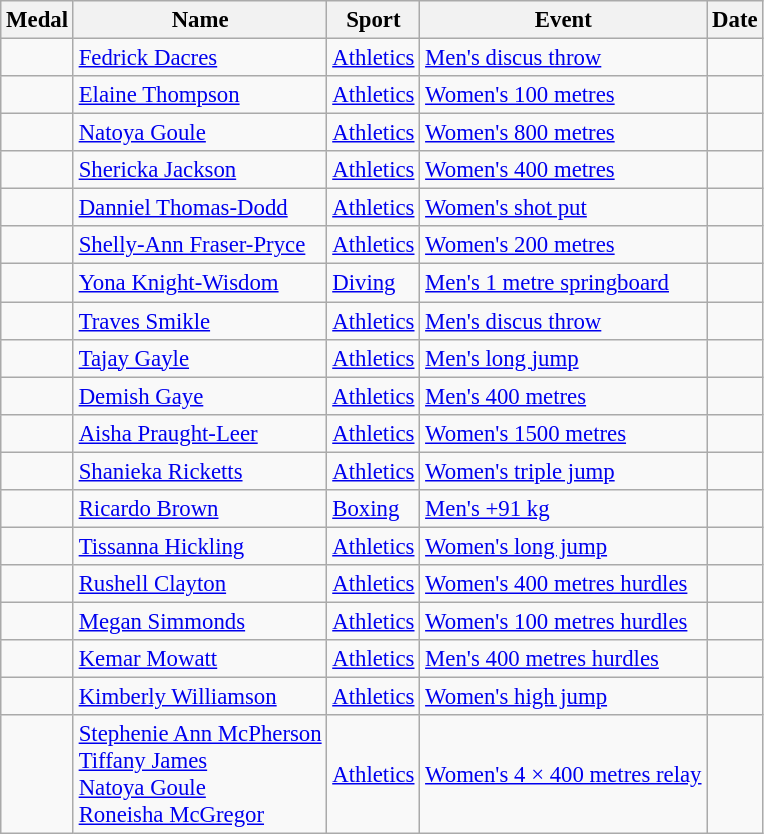<table class="wikitable sortable" style="font-size:95%">
<tr>
<th>Medal</th>
<th>Name</th>
<th>Sport</th>
<th>Event</th>
<th>Date</th>
</tr>
<tr>
<td></td>
<td><a href='#'>Fedrick Dacres</a></td>
<td><a href='#'>Athletics</a></td>
<td><a href='#'>Men's discus throw</a></td>
<td></td>
</tr>
<tr>
<td></td>
<td><a href='#'>Elaine Thompson</a></td>
<td><a href='#'>Athletics</a></td>
<td><a href='#'>Women's 100 metres</a></td>
<td></td>
</tr>
<tr>
<td></td>
<td><a href='#'>Natoya Goule</a></td>
<td><a href='#'>Athletics</a></td>
<td><a href='#'>Women's 800 metres</a></td>
<td></td>
</tr>
<tr>
<td></td>
<td><a href='#'>Shericka Jackson</a></td>
<td><a href='#'>Athletics</a></td>
<td><a href='#'>Women's 400 metres</a></td>
<td></td>
</tr>
<tr>
<td></td>
<td><a href='#'>Danniel Thomas-Dodd</a></td>
<td><a href='#'>Athletics</a></td>
<td><a href='#'>Women's shot put</a></td>
<td></td>
</tr>
<tr>
<td></td>
<td><a href='#'>Shelly-Ann Fraser-Pryce</a></td>
<td><a href='#'>Athletics</a></td>
<td><a href='#'>Women's 200 metres</a></td>
<td></td>
</tr>
<tr>
<td></td>
<td><a href='#'>Yona Knight-Wisdom</a></td>
<td><a href='#'>Diving</a></td>
<td><a href='#'>Men's 1 metre springboard</a></td>
<td></td>
</tr>
<tr>
<td></td>
<td><a href='#'>Traves Smikle</a></td>
<td><a href='#'>Athletics</a></td>
<td><a href='#'>Men's discus throw</a></td>
<td></td>
</tr>
<tr>
<td></td>
<td><a href='#'>Tajay Gayle</a></td>
<td><a href='#'>Athletics</a></td>
<td><a href='#'>Men's long jump</a></td>
<td></td>
</tr>
<tr>
<td></td>
<td><a href='#'>Demish Gaye</a></td>
<td><a href='#'>Athletics</a></td>
<td><a href='#'>Men's 400 metres</a></td>
<td></td>
</tr>
<tr>
<td></td>
<td><a href='#'>Aisha Praught-Leer</a></td>
<td><a href='#'>Athletics</a></td>
<td><a href='#'>Women's 1500 metres</a></td>
<td></td>
</tr>
<tr>
<td></td>
<td><a href='#'>Shanieka Ricketts</a></td>
<td><a href='#'>Athletics</a></td>
<td><a href='#'>Women's triple jump</a></td>
<td></td>
</tr>
<tr>
<td></td>
<td><a href='#'>Ricardo Brown</a></td>
<td><a href='#'>Boxing</a></td>
<td><a href='#'>Men's +91 kg</a></td>
<td></td>
</tr>
<tr>
<td></td>
<td><a href='#'>Tissanna Hickling</a></td>
<td><a href='#'>Athletics</a></td>
<td><a href='#'>Women's long jump</a></td>
<td></td>
</tr>
<tr>
<td></td>
<td><a href='#'>Rushell Clayton</a></td>
<td><a href='#'>Athletics</a></td>
<td><a href='#'>Women's 400 metres hurdles</a></td>
<td></td>
</tr>
<tr>
<td></td>
<td><a href='#'>Megan Simmonds</a></td>
<td><a href='#'>Athletics</a></td>
<td><a href='#'>Women's 100 metres hurdles</a></td>
<td></td>
</tr>
<tr>
<td></td>
<td><a href='#'>Kemar Mowatt</a></td>
<td><a href='#'>Athletics</a></td>
<td><a href='#'>Men's 400 metres hurdles</a></td>
<td></td>
</tr>
<tr>
<td></td>
<td><a href='#'>Kimberly Williamson</a></td>
<td><a href='#'>Athletics</a></td>
<td><a href='#'>Women's high jump</a></td>
<td></td>
</tr>
<tr>
<td></td>
<td><a href='#'>Stephenie Ann McPherson</a><br><a href='#'>Tiffany James</a><br><a href='#'>Natoya Goule</a><br><a href='#'>Roneisha McGregor</a></td>
<td><a href='#'>Athletics</a></td>
<td><a href='#'>Women's 4 × 400 metres relay</a></td>
<td></td>
</tr>
</table>
